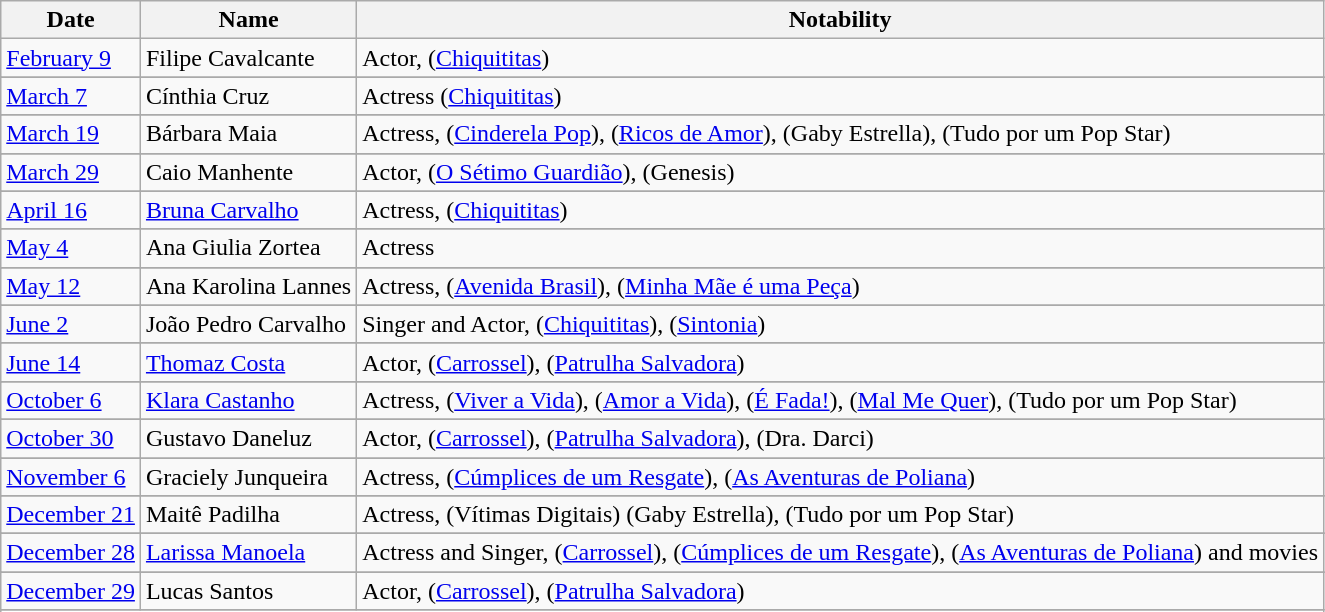<table class="wikitable">
<tr>
<th>Date</th>
<th>Name</th>
<th>Notability</th>
</tr>
<tr>
<td><a href='#'>February  9</a></td>
<td>Filipe Cavalcante</td>
<td>Actor, (<a href='#'>Chiquititas</a>)</td>
</tr>
<tr>
</tr>
<tr>
<td><a href='#'>March 7</a></td>
<td>Cínthia Cruz</td>
<td>Actress (<a href='#'>Chiquititas</a>)</td>
</tr>
<tr>
</tr>
<tr>
<td><a href='#'>March 19</a></td>
<td>Bárbara Maia</td>
<td>Actress, (<a href='#'>Cinderela Pop</a>), (<a href='#'>Ricos de Amor</a>), (Gaby Estrella), (Tudo por um Pop Star)</td>
</tr>
<tr>
</tr>
<tr>
<td><a href='#'>March 29</a></td>
<td>Caio Manhente</td>
<td>Actor, (<a href='#'>O Sétimo Guardião</a>), (Genesis)</td>
</tr>
<tr>
</tr>
<tr>
<td><a href='#'>April 16</a></td>
<td><a href='#'>Bruna Carvalho</a></td>
<td>Actress,  (<a href='#'>Chiquititas</a>)</td>
</tr>
<tr>
</tr>
<tr>
<td><a href='#'>May 4</a></td>
<td>Ana Giulia Zortea</td>
<td>Actress</td>
</tr>
<tr>
</tr>
<tr>
<td><a href='#'>May 12</a></td>
<td>Ana Karolina Lannes</td>
<td>Actress, (<a href='#'>Avenida Brasil</a>), (<a href='#'>Minha Mãe é uma Peça</a>)</td>
</tr>
<tr>
</tr>
<tr>
<td><a href='#'>June 2</a></td>
<td>João Pedro Carvalho</td>
<td>Singer and Actor, (<a href='#'>Chiquititas</a>), (<a href='#'>Sintonia</a>)</td>
</tr>
<tr>
</tr>
<tr>
<td><a href='#'>June 14</a></td>
<td><a href='#'>Thomaz Costa</a></td>
<td>Actor, (<a href='#'>Carrossel</a>), (<a href='#'>Patrulha Salvadora</a>)</td>
</tr>
<tr>
</tr>
<tr>
<td><a href='#'>October 6</a></td>
<td><a href='#'>Klara Castanho</a></td>
<td>Actress, (<a href='#'>Viver a Vida</a>), (<a href='#'>Amor a Vida</a>), (<a href='#'>É Fada!</a>), (<a href='#'>Mal Me Quer</a>), (Tudo por um Pop Star)</td>
</tr>
<tr>
</tr>
<tr>
<td><a href='#'>October 30</a></td>
<td>Gustavo Daneluz</td>
<td>Actor, (<a href='#'>Carrossel</a>), (<a href='#'>Patrulha Salvadora</a>), (Dra. Darci)</td>
</tr>
<tr>
</tr>
<tr>
<td><a href='#'>November 6</a></td>
<td>Graciely Junqueira</td>
<td>Actress, (<a href='#'>Cúmplices de um Resgate</a>), (<a href='#'>As Aventuras de Poliana</a>)</td>
</tr>
<tr>
</tr>
<tr>
<td><a href='#'>December 21</a></td>
<td>Maitê Padilha</td>
<td>Actress, (Vítimas Digitais) (Gaby Estrella), (Tudo por um Pop Star)</td>
</tr>
<tr>
</tr>
<tr>
<td><a href='#'>December 28</a></td>
<td><a href='#'>Larissa Manoela</a></td>
<td>Actress and Singer, (<a href='#'>Carrossel</a>), (<a href='#'>Cúmplices de um Resgate</a>), (<a href='#'>As Aventuras de Poliana</a>) and movies</td>
</tr>
<tr>
</tr>
<tr>
<td><a href='#'>December 29</a></td>
<td>Lucas Santos</td>
<td>Actor, (<a href='#'>Carrossel</a>), (<a href='#'>Patrulha Salvadora</a>)</td>
</tr>
<tr>
</tr>
<tr>
</tr>
</table>
